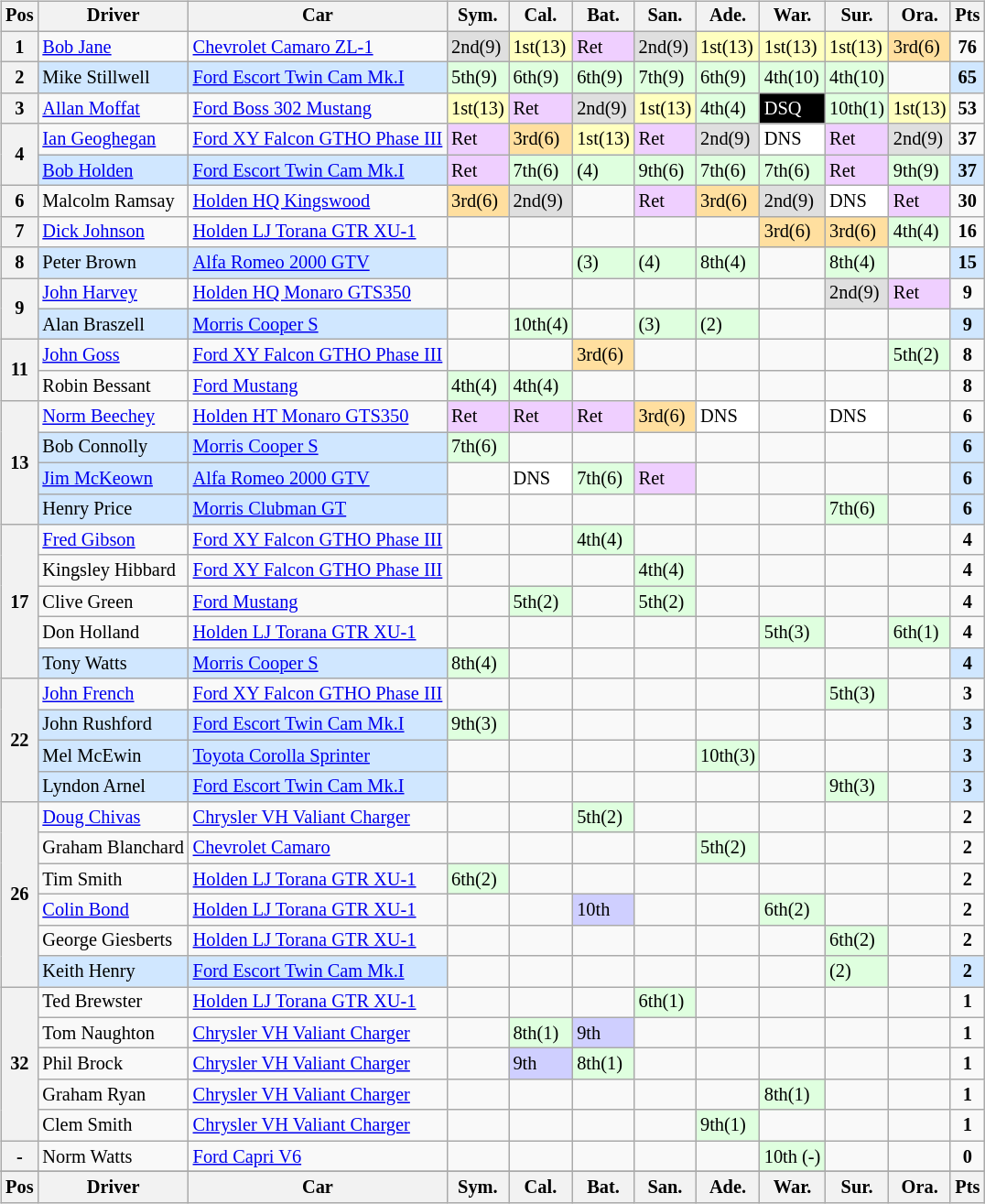<table>
<tr>
<td><br><table class="wikitable" style="font-size: 85%">
<tr>
<th>Pos</th>
<th>Driver</th>
<th>Car</th>
<th>Sym.</th>
<th>Cal.</th>
<th>Bat.</th>
<th>San.</th>
<th>Ade.</th>
<th>War.</th>
<th>Sur.</th>
<th>Ora.</th>
<th>Pts</th>
</tr>
<tr>
<th>1</th>
<td><a href='#'>Bob Jane</a></td>
<td><a href='#'>Chevrolet Camaro ZL-1</a></td>
<td style="background:#dfdfdf;">2nd(9)</td>
<td style="background:#ffffbf;">1st(13)</td>
<td style="background:#efcfff;">Ret</td>
<td style="background:#dfdfdf;">2nd(9)</td>
<td style="background:#ffffbf;">1st(13)</td>
<td style="background:#ffffbf;">1st(13)</td>
<td style="background:#ffffbf;">1st(13)</td>
<td style="background:#ffdf9f;">3rd(6)</td>
<td align="center"><strong>76</strong></td>
</tr>
<tr>
<th>2</th>
<td style="background:#D0E7FF;">Mike Stillwell</td>
<td style="background:#D0E7FF;"><a href='#'>Ford Escort Twin Cam Mk.I</a></td>
<td style="background:#dfffdf;">5th(9)</td>
<td style="background:#dfffdf;">6th(9)</td>
<td style="background:#dfffdf;">6th(9)</td>
<td style="background:#dfffdf;">7th(9)</td>
<td style="background:#dfffdf;">6th(9)</td>
<td style="background:#dfffdf;">4th(10)</td>
<td style="background:#dfffdf;">4th(10)</td>
<td></td>
<td align="center" style="background:#D0E7FF;"><strong>65</strong></td>
</tr>
<tr>
<th>3</th>
<td><a href='#'>Allan Moffat</a></td>
<td><a href='#'>Ford Boss 302 Mustang</a></td>
<td style="background:#ffffbf;">1st(13)</td>
<td style="background:#efcfff;">Ret</td>
<td style="background:#dfdfdf;">2nd(9)</td>
<td style="background:#ffffbf;">1st(13)</td>
<td style="background:#dfffdf;">4th(4)</td>
<td style="background:#000000; color:white">DSQ</td>
<td style="background:#dfffdf;">10th(1)</td>
<td style="background:#ffffbf;">1st(13)</td>
<td align="center"><strong>53</strong></td>
</tr>
<tr>
<th rowspan="2">4</th>
<td><a href='#'>Ian Geoghegan</a></td>
<td><a href='#'>Ford XY Falcon GTHO Phase III</a></td>
<td style="background:#efcfff;">Ret</td>
<td style="background:#ffdf9f;">3rd(6)</td>
<td style="background:#ffffbf;">1st(13)</td>
<td style="background:#efcfff;">Ret</td>
<td style="background:#dfdfdf;">2nd(9)</td>
<td style="background:#ffffff;">DNS</td>
<td style="background:#efcfff;">Ret</td>
<td style="background:#dfdfdf;">2nd(9)</td>
<td align="center"><strong>37</strong></td>
</tr>
<tr>
<td style="background:#D0E7FF;"><a href='#'>Bob Holden</a></td>
<td style="background:#D0E7FF;"><a href='#'>Ford Escort Twin Cam Mk.I</a></td>
<td style="background:#efcfff;">Ret</td>
<td style="background:#dfffdf;">7th(6)</td>
<td style="background:#dfffdf;">(4)</td>
<td style="background:#dfffdf;">9th(6)</td>
<td style="background:#dfffdf;">7th(6)</td>
<td style="background:#dfffdf;">7th(6)</td>
<td style="background:#efcfff;">Ret</td>
<td style="background:#dfffdf;">9th(9)</td>
<td align="center" style="background:#D0E7FF;"><strong>37</strong></td>
</tr>
<tr>
<th>6</th>
<td>Malcolm Ramsay</td>
<td><a href='#'>Holden HQ Kingswood</a></td>
<td style="background:#ffdf9f;">3rd(6)</td>
<td style="background:#dfdfdf;">2nd(9)</td>
<td></td>
<td style="background:#efcfff;">Ret</td>
<td style="background:#ffdf9f;">3rd(6)</td>
<td style="background:#dfdfdf;">2nd(9)</td>
<td style="background:#ffffff;">DNS</td>
<td style="background:#efcfff;">Ret</td>
<td align="center"><strong>30</strong></td>
</tr>
<tr>
<th>7</th>
<td><a href='#'>Dick Johnson</a></td>
<td><a href='#'>Holden LJ Torana GTR XU-1</a></td>
<td></td>
<td></td>
<td></td>
<td></td>
<td></td>
<td style="background:#ffdf9f;">3rd(6)</td>
<td style="background:#ffdf9f;">3rd(6)</td>
<td style="background:#dfffdf;">4th(4)</td>
<td align="center"><strong>16</strong></td>
</tr>
<tr>
<th>8</th>
<td style="background:#D0E7FF;">Peter Brown</td>
<td style="background:#D0E7FF;"><a href='#'>Alfa Romeo 2000 GTV</a></td>
<td></td>
<td></td>
<td style="background:#dfffdf;">(3)</td>
<td style="background:#dfffdf;">(4)</td>
<td style="background:#dfffdf;">8th(4)</td>
<td></td>
<td style="background:#dfffdf;">8th(4)</td>
<td></td>
<td align="center" style="background:#D0E7FF;"><strong>15</strong></td>
</tr>
<tr>
<th rowspan="2">9</th>
<td><a href='#'>John Harvey</a></td>
<td><a href='#'>Holden HQ Monaro GTS350</a></td>
<td></td>
<td></td>
<td></td>
<td></td>
<td></td>
<td></td>
<td style="background:#dfdfdf;">2nd(9)</td>
<td style="background:#efcfff;">Ret</td>
<td align="center"><strong>9</strong></td>
</tr>
<tr>
<td style="background:#D0E7FF;">Alan Braszell</td>
<td style="background:#D0E7FF;"><a href='#'>Morris Cooper S</a></td>
<td></td>
<td style="background:#dfffdf;">10th(4)</td>
<td></td>
<td style="background:#dfffdf;">(3)</td>
<td style="background:#dfffdf;">(2)</td>
<td></td>
<td></td>
<td></td>
<td align="center" style="background:#D0E7FF;"><strong>9</strong></td>
</tr>
<tr>
<th rowspan="2">11</th>
<td><a href='#'>John Goss</a></td>
<td><a href='#'>Ford XY Falcon GTHO Phase III</a></td>
<td></td>
<td></td>
<td style="background:#ffdf9f;">3rd(6)</td>
<td></td>
<td></td>
<td></td>
<td></td>
<td style="background:#dfffdf;">5th(2)</td>
<td align="center"><strong>8</strong></td>
</tr>
<tr>
<td>Robin Bessant</td>
<td><a href='#'>Ford Mustang</a></td>
<td style="background:#dfffdf;">4th(4)</td>
<td style="background:#dfffdf;">4th(4)</td>
<td></td>
<td></td>
<td></td>
<td></td>
<td></td>
<td></td>
<td align="center"><strong>8</strong></td>
</tr>
<tr>
<th rowspan=4>13</th>
<td><a href='#'>Norm Beechey</a></td>
<td><a href='#'>Holden HT Monaro GTS350</a></td>
<td style="background:#efcfff;">Ret</td>
<td style="background:#efcfff;">Ret</td>
<td style="background:#efcfff;">Ret</td>
<td style="background:#ffdf9f;">3rd(6)</td>
<td style="background:#ffffff;">DNS</td>
<td></td>
<td style="background:#ffffff;">DNS</td>
<td></td>
<td align="center"><strong>6</strong></td>
</tr>
<tr>
<td style="background:#D0E7FF;">Bob Connolly</td>
<td style="background:#D0E7FF;"><a href='#'>Morris Cooper S</a></td>
<td style="background:#dfffdf;">7th(6)</td>
<td></td>
<td></td>
<td></td>
<td></td>
<td></td>
<td></td>
<td></td>
<td align="center" style="background:#D0E7FF;"><strong>6</strong></td>
</tr>
<tr>
<td style="background:#D0E7FF;"><a href='#'>Jim McKeown</a></td>
<td style="background:#D0E7FF;"><a href='#'>Alfa Romeo 2000 GTV</a></td>
<td></td>
<td style="background:#ffffff;">DNS</td>
<td style="background:#dfffdf;">7th(6)</td>
<td style="background:#efcfff;">Ret</td>
<td></td>
<td></td>
<td></td>
<td></td>
<td align="center" style="background:#D0E7FF;"><strong>6</strong></td>
</tr>
<tr>
<td style="background:#D0E7FF;">Henry Price</td>
<td style="background:#D0E7FF;"><a href='#'>Morris Clubman GT</a></td>
<td></td>
<td></td>
<td></td>
<td></td>
<td></td>
<td></td>
<td style="background:#dfffdf;">7th(6)</td>
<td></td>
<td align="center" style="background:#D0E7FF;"><strong>6</strong></td>
</tr>
<tr>
<th rowspan=5>17</th>
<td><a href='#'>Fred Gibson</a></td>
<td><a href='#'>Ford XY Falcon GTHO Phase III</a></td>
<td></td>
<td></td>
<td style="background:#dfffdf;">4th(4)</td>
<td></td>
<td></td>
<td></td>
<td></td>
<td></td>
<td align="center"><strong>4</strong></td>
</tr>
<tr>
<td>Kingsley Hibbard</td>
<td><a href='#'>Ford XY Falcon GTHO Phase III</a></td>
<td></td>
<td></td>
<td></td>
<td style="background:#dfffdf;">4th(4)</td>
<td></td>
<td></td>
<td></td>
<td></td>
<td align="center"><strong>4</strong></td>
</tr>
<tr>
<td>Clive Green</td>
<td><a href='#'>Ford Mustang</a></td>
<td></td>
<td style="background:#dfffdf;">5th(2)</td>
<td></td>
<td style="background:#dfffdf;">5th(2)</td>
<td></td>
<td></td>
<td></td>
<td></td>
<td align="center"><strong>4</strong></td>
</tr>
<tr>
<td>Don Holland</td>
<td><a href='#'>Holden LJ Torana GTR XU-1</a></td>
<td></td>
<td></td>
<td></td>
<td></td>
<td></td>
<td style="background:#dfffdf;">5th(3)</td>
<td></td>
<td style="background:#dfffdf;">6th(1)</td>
<td align="center"><strong>4</strong></td>
</tr>
<tr>
<td style="background:#D0E7FF;">Tony Watts</td>
<td style="background:#D0E7FF;"><a href='#'>Morris Cooper S</a></td>
<td style="background:#dfffdf;">8th(4)</td>
<td></td>
<td></td>
<td></td>
<td></td>
<td></td>
<td></td>
<td></td>
<td align="center" style="background:#D0E7FF;"><strong>4</strong></td>
</tr>
<tr>
<th rowspan=4>22</th>
<td><a href='#'>John French</a></td>
<td><a href='#'>Ford XY Falcon GTHO Phase III</a></td>
<td></td>
<td></td>
<td></td>
<td></td>
<td></td>
<td></td>
<td style="background:#dfffdf;">5th(3)</td>
<td></td>
<td align="center"><strong>3</strong></td>
</tr>
<tr>
<td style="background:#D0E7FF;">John Rushford</td>
<td style="background:#D0E7FF;"><a href='#'>Ford Escort Twin Cam Mk.I</a></td>
<td style="background:#dfffdf;">9th(3)</td>
<td></td>
<td></td>
<td></td>
<td></td>
<td></td>
<td></td>
<td></td>
<td align="center" style="background:#D0E7FF;"><strong>3</strong></td>
</tr>
<tr>
<td style="background:#D0E7FF;">Mel McEwin</td>
<td style="background:#D0E7FF;"><a href='#'>Toyota Corolla Sprinter</a></td>
<td></td>
<td></td>
<td></td>
<td></td>
<td style="background:#dfffdf;">10th(3)</td>
<td></td>
<td></td>
<td></td>
<td align="center" style="background:#D0E7FF;"><strong>3</strong></td>
</tr>
<tr>
<td style="background:#D0E7FF;">Lyndon Arnel</td>
<td style="background:#D0E7FF;"><a href='#'>Ford Escort Twin Cam Mk.I</a></td>
<td></td>
<td></td>
<td></td>
<td></td>
<td></td>
<td></td>
<td style="background:#dfffdf;">9th(3)</td>
<td></td>
<td align="center" style="background:#D0E7FF;"><strong>3</strong></td>
</tr>
<tr>
<th rowspan=6>26</th>
<td><a href='#'>Doug Chivas</a></td>
<td><a href='#'>Chrysler VH Valiant Charger</a></td>
<td></td>
<td></td>
<td style="background:#dfffdf;">5th(2)</td>
<td></td>
<td></td>
<td></td>
<td></td>
<td></td>
<td align="center"><strong>2</strong></td>
</tr>
<tr>
<td>Graham Blanchard</td>
<td><a href='#'>Chevrolet Camaro</a></td>
<td></td>
<td></td>
<td></td>
<td></td>
<td style="background:#dfffdf;">5th(2)</td>
<td></td>
<td></td>
<td></td>
<td align="center"><strong>2</strong></td>
</tr>
<tr>
<td>Tim Smith</td>
<td><a href='#'>Holden LJ Torana GTR XU-1</a></td>
<td style="background:#dfffdf;">6th(2)</td>
<td></td>
<td></td>
<td></td>
<td></td>
<td></td>
<td></td>
<td></td>
<td align="center"><strong>2</strong></td>
</tr>
<tr>
<td><a href='#'>Colin Bond</a></td>
<td><a href='#'>Holden LJ Torana GTR XU-1</a></td>
<td></td>
<td></td>
<td style="background:#cfcfff;">10th</td>
<td></td>
<td></td>
<td style="background:#dfffdf;">6th(2)</td>
<td></td>
<td></td>
<td align="center"><strong>2</strong></td>
</tr>
<tr>
<td>George Giesberts</td>
<td><a href='#'>Holden LJ Torana GTR XU-1</a></td>
<td></td>
<td></td>
<td></td>
<td></td>
<td></td>
<td></td>
<td style="background:#dfffdf;">6th(2)</td>
<td></td>
<td align="center"><strong>2</strong></td>
</tr>
<tr>
<td style="background:#D0E7FF;">Keith Henry</td>
<td style="background:#D0E7FF;"><a href='#'>Ford Escort Twin Cam Mk.I</a></td>
<td></td>
<td></td>
<td></td>
<td></td>
<td></td>
<td></td>
<td style="background:#dfffdf;">(2)</td>
<td></td>
<td align="center" style="background:#D0E7FF;"><strong>2</strong></td>
</tr>
<tr>
<th rowspan=5>32</th>
<td>Ted Brewster</td>
<td><a href='#'>Holden LJ Torana GTR XU-1</a></td>
<td></td>
<td></td>
<td></td>
<td style="background:#dfffdf;">6th(1)</td>
<td></td>
<td></td>
<td></td>
<td></td>
<td align="center"><strong>1</strong></td>
</tr>
<tr>
<td>Tom Naughton</td>
<td><a href='#'>Chrysler VH Valiant Charger</a></td>
<td></td>
<td style="background:#dfffdf;">8th(1)</td>
<td style="background:#cfcfff;">9th</td>
<td></td>
<td></td>
<td></td>
<td></td>
<td></td>
<td align="center"><strong>1</strong></td>
</tr>
<tr>
<td>Phil Brock</td>
<td><a href='#'>Chrysler VH Valiant Charger</a></td>
<td></td>
<td style="background:#cfcfff;">9th</td>
<td style="background:#dfffdf;">8th(1)</td>
<td></td>
<td></td>
<td></td>
<td></td>
<td></td>
<td align="center"><strong>1</strong></td>
</tr>
<tr>
<td>Graham Ryan</td>
<td><a href='#'>Chrysler VH Valiant Charger</a></td>
<td></td>
<td></td>
<td></td>
<td></td>
<td></td>
<td style="background:#dfffdf;">8th(1)</td>
<td></td>
<td></td>
<td align="center"><strong>1</strong></td>
</tr>
<tr>
<td>Clem Smith</td>
<td><a href='#'>Chrysler VH Valiant Charger</a></td>
<td></td>
<td></td>
<td></td>
<td></td>
<td style="background:#dfffdf;">9th(1)</td>
<td></td>
<td></td>
<td></td>
<td align="center"><strong>1</strong></td>
</tr>
<tr>
<th>-</th>
<td>Norm Watts</td>
<td><a href='#'>Ford Capri V6</a></td>
<td></td>
<td></td>
<td></td>
<td></td>
<td></td>
<td style="background:#dfffdf;">10th (-)</td>
<td></td>
<td></td>
<td align="center"><strong>0</strong></td>
</tr>
<tr>
</tr>
<tr style="background: #f9f9f9" valign="top">
<th>Pos</th>
<th>Driver</th>
<th>Car</th>
<th>Sym.</th>
<th>Cal.</th>
<th>Bat.</th>
<th>San.</th>
<th>Ade.</th>
<th>War.</th>
<th>Sur.</th>
<th>Ora.</th>
<th>Pts</th>
</tr>
</table>
</td>
<td valign="top"><br></td>
</tr>
</table>
